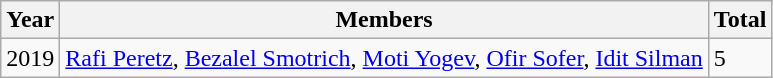<table class="wikitable">
<tr>
<th>Year</th>
<th>Members</th>
<th>Total</th>
</tr>
<tr>
<td>2019</td>
<td><a href='#'>Rafi Peretz</a>, <a href='#'>Bezalel Smotrich</a>, <a href='#'>Moti Yogev</a>, <a href='#'>Ofir Sofer</a>, <a href='#'>Idit Silman</a></td>
<td>5</td>
</tr>
</table>
